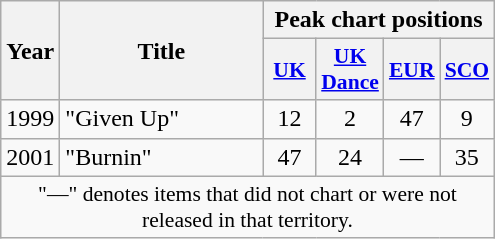<table class="wikitable" style="text-align:center;">
<tr>
<th rowspan="2" style="width:2em;">Year</th>
<th rowspan="2" style="width:8em;">Title</th>
<th colspan="4">Peak chart positions</th>
</tr>
<tr>
<th style="width:2em;font-size:90%;"><a href='#'>UK</a><br></th>
<th style="width:2em;font-size:90%;"><a href='#'>UK<br>Dance</a><br></th>
<th style="width:2em;font-size:90%;"><a href='#'>EUR</a><br></th>
<th style="width:2em;font-size:90%;"><a href='#'>SCO</a><br></th>
</tr>
<tr>
<td>1999</td>
<td style="text-align:left;">"Given Up"</td>
<td>12</td>
<td>2</td>
<td>47</td>
<td>9</td>
</tr>
<tr>
<td>2001</td>
<td style="text-align:left;">"Burnin"</td>
<td>47</td>
<td>24</td>
<td>—</td>
<td>35</td>
</tr>
<tr>
<td colspan="15" style="font-size:90%">"—" denotes items that did not chart or were not released in that territory.</td>
</tr>
</table>
